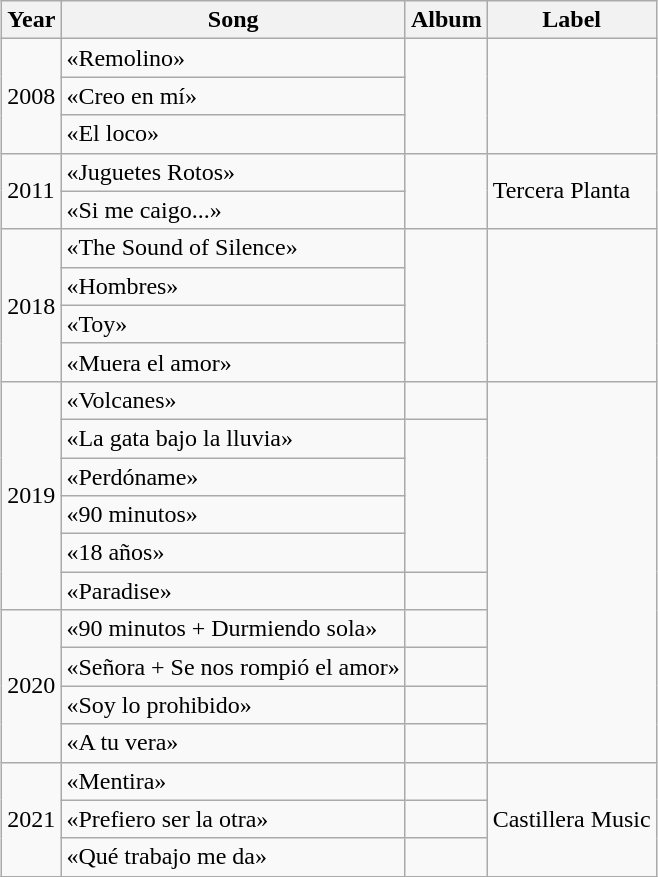<table class="wikitable" style="margin:1em auto;">
<tr>
<th>Year</th>
<th>Song</th>
<th>Album</th>
<th>Label</th>
</tr>
<tr>
<td rowspan="3">2008</td>
<td>«Remolino»</td>
<td rowspan="3"></td>
<td rowspan="3"></td>
</tr>
<tr>
<td>«Creo en mí»</td>
</tr>
<tr>
<td>«El loco»</td>
</tr>
<tr>
<td rowspan="2">2011</td>
<td>«Juguetes Rotos»</td>
<td rowspan="2"></td>
<td rowspan="2">Tercera Planta</td>
</tr>
<tr>
<td>«Si me caigo...»</td>
</tr>
<tr>
<td rowspan="4">2018</td>
<td>«The Sound of Silence»</td>
<td rowspan="4"></td>
<td rowspan="4"></td>
</tr>
<tr>
<td>«Hombres»</td>
</tr>
<tr>
<td>«Toy»</td>
</tr>
<tr>
<td>«Muera el amor»</td>
</tr>
<tr>
<td rowspan="6">2019</td>
<td>«Volcanes»</td>
<td></td>
<td rowspan="10"></td>
</tr>
<tr>
<td>«La gata bajo la lluvia»</td>
<td rowspan="4"></td>
</tr>
<tr>
<td>«Perdóname»</td>
</tr>
<tr>
<td>«90 minutos»</td>
</tr>
<tr>
<td>«18 años»</td>
</tr>
<tr>
<td>«Paradise»</td>
<td rowspan="1"></td>
</tr>
<tr>
<td rowspan="4">2020</td>
<td>«90 minutos + Durmiendo sola»</td>
<td></td>
</tr>
<tr>
<td>«Señora + Se nos rompió el amor»</td>
<td></td>
</tr>
<tr>
<td>«Soy lo prohibido»</td>
<td></td>
</tr>
<tr>
<td>«A tu vera»</td>
<td></td>
</tr>
<tr>
<td rowspan="3">2021</td>
<td>«Mentira»</td>
<td></td>
<td rowspan="10">Castillera Music</td>
</tr>
<tr>
<td>«Prefiero ser la otra»</td>
<td></td>
</tr>
<tr>
<td>«Qué trabajo me da»</td>
<td></td>
</tr>
<tr>
</tr>
</table>
